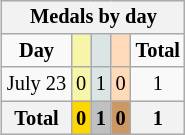<table class="wikitable" style="font-size:85%; float:right">
<tr align=center>
<th colspan=7><strong>Medals by day</strong></th>
</tr>
<tr align=center>
<td><strong>Day</strong></td>
<td style="background:#f7f6a8;"></td>
<td style="background:#dce5e5;"></td>
<td style="background:#ffdab9;"></td>
<td><strong>Total</strong></td>
</tr>
<tr align=center>
<td>July 23</td>
<td style="background:#f7f6a8;">0</td>
<td style="background:#dce5e5;">1</td>
<td style="background:#ffdab9;">0</td>
<td>1</td>
</tr>
<tr align=center>
<th><strong>Total</strong></th>
<th style="background:gold;"><strong>0</strong></th>
<th style="background:silver;"><strong>1</strong></th>
<th style="background:#c96;"><strong>0</strong></th>
<th><strong>1</strong></th>
</tr>
</table>
